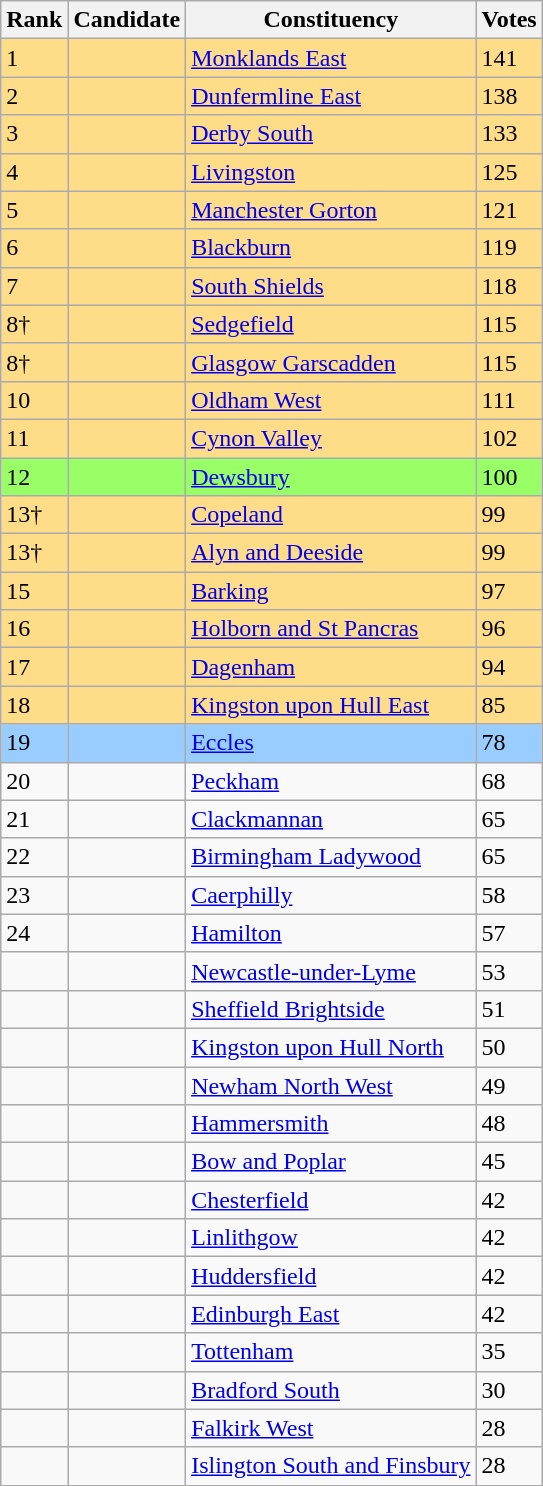<table class="wikitable sortable">
<tr>
<th>Rank</th>
<th>Candidate</th>
<th>Constituency</th>
<th>Votes</th>
</tr>
<tr bgcolor=ffdd88>
<td>1</td>
<td></td>
<td><a href='#'>Monklands East</a></td>
<td>141</td>
</tr>
<tr bgcolor=ffdd88>
<td>2</td>
<td></td>
<td><a href='#'>Dunfermline East</a></td>
<td>138</td>
</tr>
<tr bgcolor=ffdd88>
<td>3</td>
<td></td>
<td><a href='#'>Derby South</a></td>
<td>133</td>
</tr>
<tr bgcolor=ffdd88>
<td>4</td>
<td></td>
<td><a href='#'>Livingston</a></td>
<td>125</td>
</tr>
<tr bgcolor=ffdd88>
<td>5</td>
<td></td>
<td><a href='#'>Manchester Gorton</a></td>
<td>121</td>
</tr>
<tr bgcolor=ffdd88>
<td>6</td>
<td></td>
<td><a href='#'>Blackburn</a></td>
<td>119</td>
</tr>
<tr bgcolor=ffdd88>
<td>7</td>
<td></td>
<td><a href='#'>South Shields</a></td>
<td>118</td>
</tr>
<tr bgcolor=ffdd88>
<td>8†</td>
<td></td>
<td><a href='#'>Sedgefield</a></td>
<td>115</td>
</tr>
<tr bgcolor=ffdd88>
<td>8†</td>
<td></td>
<td><a href='#'>Glasgow Garscadden</a></td>
<td>115</td>
</tr>
<tr bgcolor=ffdd88>
<td>10</td>
<td></td>
<td><a href='#'>Oldham West</a></td>
<td>111</td>
</tr>
<tr bgcolor=ffdd88>
<td>11</td>
<td></td>
<td><a href='#'>Cynon Valley</a></td>
<td>102</td>
</tr>
<tr bgcolor=99ff66>
<td>12</td>
<td></td>
<td><a href='#'>Dewsbury</a></td>
<td>100</td>
</tr>
<tr bgcolor=ffdd88>
<td>13†</td>
<td></td>
<td><a href='#'>Copeland</a></td>
<td>99</td>
</tr>
<tr bgcolor=ffdd88>
<td>13†</td>
<td></td>
<td><a href='#'>Alyn and Deeside</a></td>
<td>99</td>
</tr>
<tr bgcolor=ffdd88>
<td>15</td>
<td></td>
<td><a href='#'>Barking</a></td>
<td>97</td>
</tr>
<tr bgcolor=ffdd88>
<td>16</td>
<td></td>
<td><a href='#'>Holborn and St Pancras</a></td>
<td>96</td>
</tr>
<tr bgcolor=ffdd88>
<td>17</td>
<td></td>
<td><a href='#'>Dagenham</a></td>
<td>94</td>
</tr>
<tr bgcolor=ffdd88>
<td>18</td>
<td></td>
<td><a href='#'>Kingston upon Hull East</a></td>
<td>85</td>
</tr>
<tr bgcolor=99ccff>
<td>19</td>
<td></td>
<td><a href='#'>Eccles</a></td>
<td>78</td>
</tr>
<tr>
<td>20</td>
<td></td>
<td><a href='#'>Peckham</a></td>
<td>68</td>
</tr>
<tr>
<td>21</td>
<td></td>
<td><a href='#'>Clackmannan</a></td>
<td>65</td>
</tr>
<tr>
<td>22</td>
<td></td>
<td><a href='#'>Birmingham Ladywood</a></td>
<td>65</td>
</tr>
<tr>
<td>23</td>
<td></td>
<td><a href='#'>Caerphilly</a></td>
<td>58</td>
</tr>
<tr>
<td>24</td>
<td></td>
<td><a href='#'>Hamilton</a></td>
<td>57</td>
</tr>
<tr>
<td></td>
<td></td>
<td><a href='#'>Newcastle-under-Lyme</a></td>
<td>53</td>
</tr>
<tr>
<td></td>
<td></td>
<td><a href='#'>Sheffield Brightside</a></td>
<td>51</td>
</tr>
<tr>
<td></td>
<td></td>
<td><a href='#'>Kingston upon Hull North</a></td>
<td>50</td>
</tr>
<tr>
<td></td>
<td></td>
<td><a href='#'>Newham North West</a></td>
<td>49</td>
</tr>
<tr>
<td></td>
<td></td>
<td><a href='#'>Hammersmith</a></td>
<td>48</td>
</tr>
<tr>
<td></td>
<td></td>
<td><a href='#'>Bow and Poplar</a></td>
<td>45</td>
</tr>
<tr>
<td></td>
<td></td>
<td><a href='#'>Chesterfield</a></td>
<td>42</td>
</tr>
<tr>
<td></td>
<td></td>
<td><a href='#'>Linlithgow</a></td>
<td>42</td>
</tr>
<tr>
<td></td>
<td></td>
<td><a href='#'>Huddersfield</a></td>
<td>42</td>
</tr>
<tr>
<td></td>
<td></td>
<td><a href='#'>Edinburgh East</a></td>
<td>42</td>
</tr>
<tr>
<td></td>
<td></td>
<td><a href='#'>Tottenham</a></td>
<td>35</td>
</tr>
<tr>
<td></td>
<td></td>
<td><a href='#'>Bradford South</a></td>
<td>30</td>
</tr>
<tr>
<td></td>
<td></td>
<td><a href='#'>Falkirk West</a></td>
<td>28</td>
</tr>
<tr>
<td></td>
<td></td>
<td><a href='#'>Islington South and Finsbury</a></td>
<td>28</td>
</tr>
</table>
